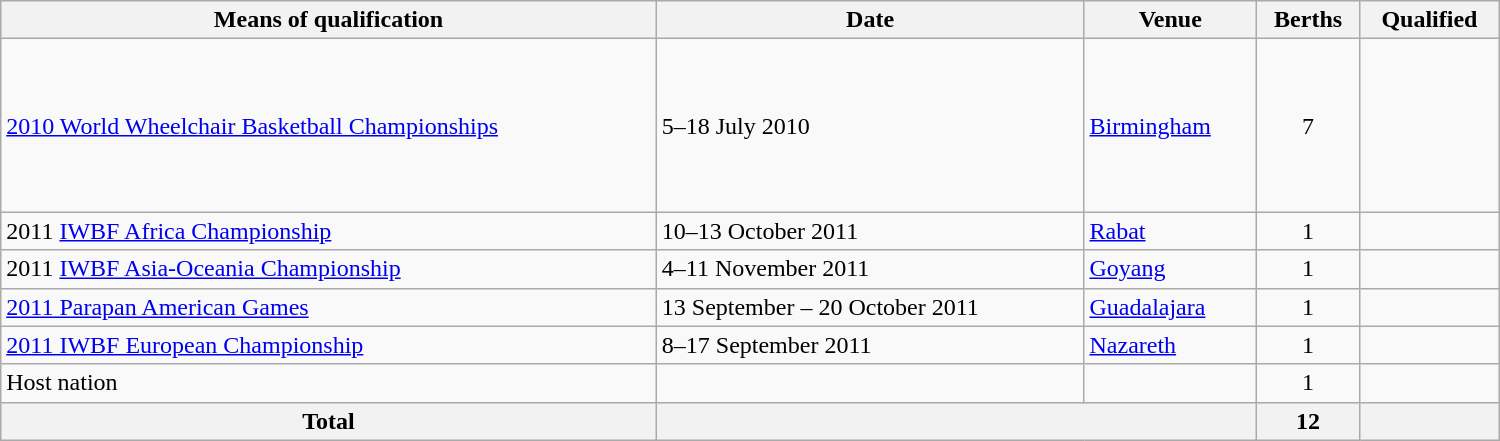<table class="wikitable" width=1000>
<tr>
<th>Means of qualification</th>
<th>Date</th>
<th>Venue</th>
<th>Berths</th>
<th>Qualified</th>
</tr>
<tr>
<td><a href='#'>2010 World Wheelchair Basketball Championships</a></td>
<td>5–18 July 2010</td>
<td> <a href='#'>Birmingham</a></td>
<td align="center">7</td>
<td><br><br><br><br><br><br></td>
</tr>
<tr>
<td>2011 <a href='#'>IWBF Africa Championship</a></td>
<td>10–13 October 2011</td>
<td> <a href='#'>Rabat</a></td>
<td align="center">1</td>
<td></td>
</tr>
<tr>
<td>2011 <a href='#'>IWBF Asia-Oceania Championship</a></td>
<td>4–11 November 2011</td>
<td> <a href='#'>Goyang</a></td>
<td align="center">1</td>
<td></td>
</tr>
<tr>
<td><a href='#'>2011 Parapan American Games</a></td>
<td>13 September – 20 October 2011</td>
<td> <a href='#'>Guadalajara</a></td>
<td align="center">1</td>
<td></td>
</tr>
<tr>
<td><a href='#'>2011 IWBF European Championship</a></td>
<td>8–17 September 2011</td>
<td> <a href='#'>Nazareth</a></td>
<td align="center">1</td>
<td></td>
</tr>
<tr>
<td>Host nation</td>
<td></td>
<td></td>
<td align="center">1</td>
<td></td>
</tr>
<tr>
<th>Total</th>
<th colspan="2"></th>
<th>12</th>
<th></th>
</tr>
</table>
